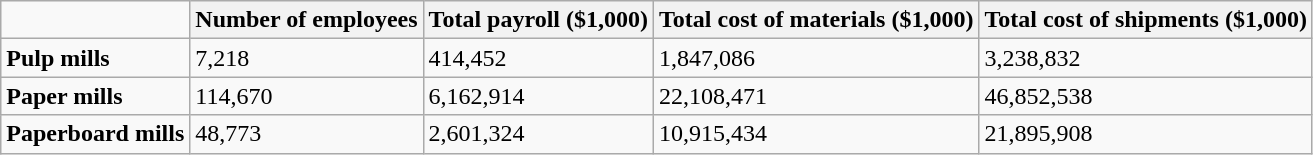<table class="wikitable">
<tr>
<td></td>
<th>Number of employees</th>
<th>Total payroll ($1,000)</th>
<th>Total cost of materials ($1,000)</th>
<th>Total cost of shipments ($1,000)</th>
</tr>
<tr>
<td><strong>Pulp mills</strong></td>
<td>7,218</td>
<td>414,452</td>
<td>1,847,086</td>
<td>3,238,832</td>
</tr>
<tr>
<td><strong>Paper mills</strong></td>
<td>114,670</td>
<td>6,162,914</td>
<td>22,108,471</td>
<td>46,852,538</td>
</tr>
<tr>
<td><strong>Paperboard mills</strong></td>
<td>48,773</td>
<td>2,601,324</td>
<td>10,915,434</td>
<td>21,895,908</td>
</tr>
</table>
